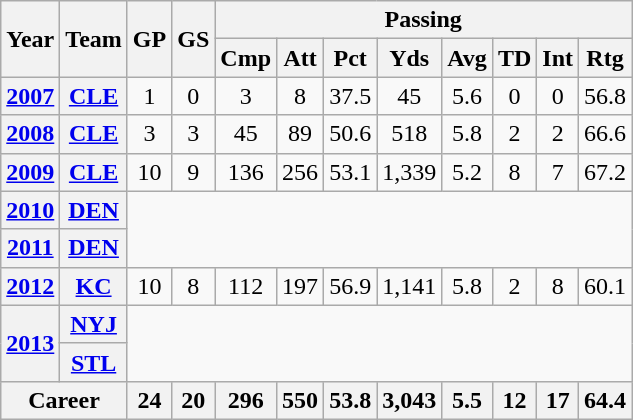<table class="wikitable" style="text-align: center;">
<tr>
<th rowspan="2">Year</th>
<th rowspan="2">Team</th>
<th rowspan="2">GP</th>
<th rowspan="2">GS</th>
<th colspan="8">Passing</th>
</tr>
<tr>
<th>Cmp</th>
<th>Att</th>
<th>Pct</th>
<th>Yds</th>
<th>Avg</th>
<th>TD</th>
<th>Int</th>
<th>Rtg</th>
</tr>
<tr>
<th><a href='#'>2007</a></th>
<th><a href='#'>CLE</a></th>
<td>1</td>
<td>0</td>
<td>3</td>
<td>8</td>
<td>37.5</td>
<td>45</td>
<td>5.6</td>
<td>0</td>
<td>0</td>
<td>56.8</td>
</tr>
<tr>
<th><a href='#'>2008</a></th>
<th><a href='#'>CLE</a></th>
<td>3</td>
<td>3</td>
<td>45</td>
<td>89</td>
<td>50.6</td>
<td>518</td>
<td>5.8</td>
<td>2</td>
<td>2</td>
<td>66.6</td>
</tr>
<tr>
<th><a href='#'>2009</a></th>
<th><a href='#'>CLE</a></th>
<td>10</td>
<td>9</td>
<td>136</td>
<td>256</td>
<td>53.1</td>
<td>1,339</td>
<td>5.2</td>
<td>8</td>
<td>7</td>
<td>67.2</td>
</tr>
<tr>
<th><a href='#'>2010</a></th>
<th><a href='#'>DEN</a></th>
<td rowspan="2" colspan="10"></td>
</tr>
<tr>
<th><a href='#'>2011</a></th>
<th><a href='#'>DEN</a></th>
</tr>
<tr>
<th><a href='#'>2012</a></th>
<th><a href='#'>KC</a></th>
<td>10</td>
<td>8</td>
<td>112</td>
<td>197</td>
<td>56.9</td>
<td>1,141</td>
<td>5.8</td>
<td>2</td>
<td>8</td>
<td>60.1</td>
</tr>
<tr>
<th rowspan="2"><a href='#'>2013</a></th>
<th><a href='#'>NYJ</a></th>
<td rowspan="2" colspan="10"></td>
</tr>
<tr>
<th><a href='#'>STL</a></th>
</tr>
<tr>
<th colspan="2">Career</th>
<th>24</th>
<th>20</th>
<th>296</th>
<th>550</th>
<th>53.8</th>
<th>3,043</th>
<th>5.5</th>
<th>12</th>
<th>17</th>
<th>64.4</th>
</tr>
</table>
